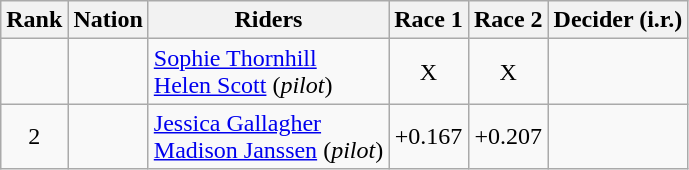<table class="wikitable" style="text-align:center">
<tr>
<th>Rank</th>
<th>Nation</th>
<th>Riders</th>
<th>Race 1</th>
<th>Race 2</th>
<th>Decider (i.r.)</th>
</tr>
<tr>
<td></td>
<td align="left"></td>
<td align="left"><a href='#'>Sophie Thornhill</a><br><a href='#'>Helen Scott</a> (<em>pilot</em>)</td>
<td>X</td>
<td>X</td>
<td></td>
</tr>
<tr>
<td>2</td>
<td align="left"></td>
<td align="left"><a href='#'>Jessica Gallagher</a><br><a href='#'>Madison Janssen</a> (<em>pilot</em>)</td>
<td>+0.167</td>
<td>+0.207</td>
<td></td>
</tr>
</table>
